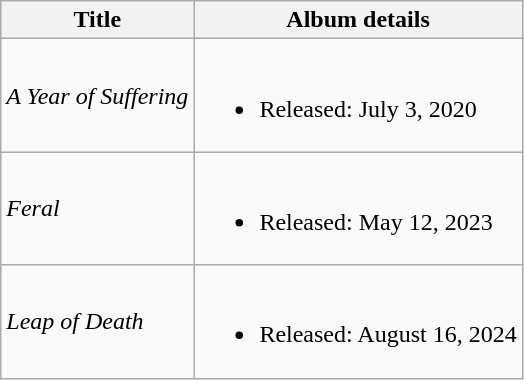<table class="wikitable">
<tr>
<th>Title</th>
<th>Album details</th>
</tr>
<tr>
<td><em>A Year of Suffering</em></td>
<td><br><ul><li>Released: July 3, 2020</li></ul></td>
</tr>
<tr>
<td><em>Feral</em></td>
<td><br><ul><li>Released: May 12, 2023</li></ul></td>
</tr>
<tr>
<td><em>Leap of Death</em></td>
<td><br><ul><li>Released: August 16, 2024</li></ul></td>
</tr>
</table>
